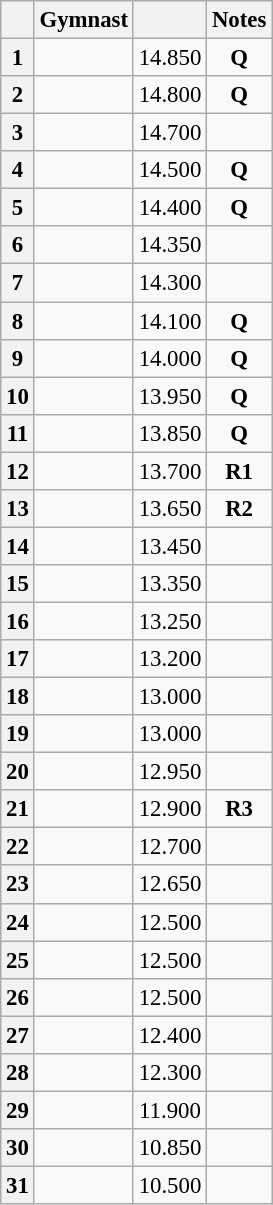<table class="wikitable sortable" style="text-align:center; font-size:95%;">
<tr>
<th></th>
<th>Gymnast</th>
<th></th>
<th>Notes</th>
</tr>
<tr>
<th>1</th>
<td align=left></td>
<td>14.850</td>
<td><strong>Q</strong></td>
</tr>
<tr>
<th>2</th>
<td align=left></td>
<td>14.800</td>
<td><strong>Q</strong></td>
</tr>
<tr>
<th>3</th>
<td align=left></td>
<td>14.700</td>
<td></td>
</tr>
<tr>
<th>4</th>
<td align=left></td>
<td>14.500</td>
<td><strong>Q</strong></td>
</tr>
<tr>
<th>5</th>
<td align=left></td>
<td>14.400</td>
<td><strong>Q</strong></td>
</tr>
<tr>
<th>6</th>
<td align=left></td>
<td>14.350</td>
<td></td>
</tr>
<tr>
<th>7</th>
<td align=left></td>
<td>14.300</td>
<td></td>
</tr>
<tr>
<th>8</th>
<td align=left></td>
<td>14.100</td>
<td><strong>Q</strong></td>
</tr>
<tr>
<th>9</th>
<td align=left></td>
<td>14.000</td>
<td><strong>Q</strong></td>
</tr>
<tr>
<th>10</th>
<td align=left></td>
<td>13.950</td>
<td><strong>Q</strong></td>
</tr>
<tr>
<th>11</th>
<td align=left></td>
<td>13.850</td>
<td><strong>Q</strong></td>
</tr>
<tr>
<th>12</th>
<td align=left></td>
<td>13.700</td>
<td><strong>R1</strong></td>
</tr>
<tr>
<th>13</th>
<td align=left></td>
<td>13.650</td>
<td><strong>R2</strong></td>
</tr>
<tr>
<th>14</th>
<td align=left></td>
<td>13.450</td>
<td></td>
</tr>
<tr>
<th>15</th>
<td align=left></td>
<td>13.350</td>
<td></td>
</tr>
<tr>
<th>16</th>
<td align=left></td>
<td>13.250</td>
<td></td>
</tr>
<tr>
<th>17</th>
<td align=left></td>
<td>13.200</td>
<td></td>
</tr>
<tr>
<th>18</th>
<td align=left></td>
<td>13.000</td>
<td></td>
</tr>
<tr>
<th>19</th>
<td align=left></td>
<td>13.000</td>
<td></td>
</tr>
<tr>
<th>20</th>
<td align=left></td>
<td>12.950</td>
<td></td>
</tr>
<tr>
<th>21</th>
<td align=left></td>
<td>12.900</td>
<td><strong>R3</strong></td>
</tr>
<tr>
<th>22</th>
<td align=left></td>
<td>12.700</td>
<td></td>
</tr>
<tr>
<th>23</th>
<td align=left></td>
<td>12.650</td>
<td></td>
</tr>
<tr>
<th>24</th>
<td align=left></td>
<td>12.500</td>
<td></td>
</tr>
<tr>
<th>25</th>
<td align=left></td>
<td>12.500</td>
<td></td>
</tr>
<tr>
<th>26</th>
<td align=left></td>
<td>12.500</td>
<td></td>
</tr>
<tr>
<th>27</th>
<td align=left></td>
<td>12.400</td>
<td></td>
</tr>
<tr>
<th>28</th>
<td align=left></td>
<td>12.300</td>
<td></td>
</tr>
<tr>
<th>29</th>
<td align=left></td>
<td>11.900</td>
<td></td>
</tr>
<tr>
<th>30</th>
<td align=left></td>
<td>10.850</td>
<td></td>
</tr>
<tr>
<th>31</th>
<td align=left></td>
<td>10.500</td>
<td></td>
</tr>
</table>
